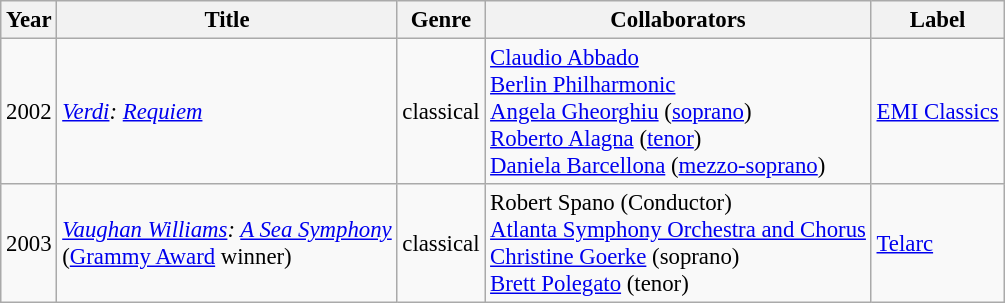<table class="wikitable" style="font-size:95%;">
<tr>
<th>Year</th>
<th>Title</th>
<th>Genre</th>
<th>Collaborators</th>
<th>Label</th>
</tr>
<tr>
<td>2002</td>
<td><em><a href='#'>Verdi</a>: <a href='#'>Requiem</a></em></td>
<td>classical</td>
<td><a href='#'>Claudio Abbado</a><br><a href='#'>Berlin Philharmonic</a><br><a href='#'>Angela Gheorghiu</a> (<a href='#'>soprano</a>)<br><a href='#'>Roberto Alagna</a> (<a href='#'>tenor</a>)<br><a href='#'>Daniela Barcellona</a> (<a href='#'>mezzo-soprano</a>)</td>
<td><a href='#'>EMI Classics</a></td>
</tr>
<tr>
<td>2003</td>
<td><em><a href='#'>Vaughan Williams</a>: <a href='#'>A Sea Symphony</a></em><br>(<a href='#'>Grammy Award</a> winner)</td>
<td>classical</td>
<td>Robert Spano (Conductor)<br> <a href='#'>Atlanta Symphony Orchestra and Chorus</a><br><a href='#'>Christine Goerke</a> (soprano)<br> <a href='#'>Brett Polegato</a> (tenor)</td>
<td><a href='#'>Telarc</a></td>
</tr>
</table>
